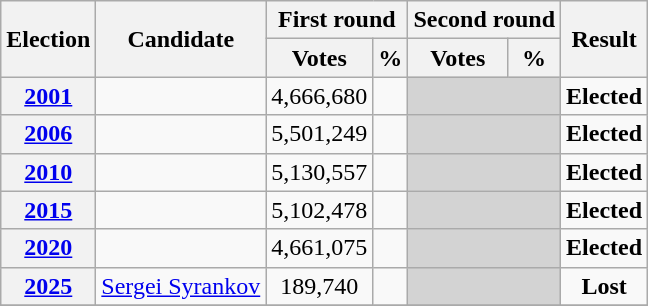<table class=wikitable style=text-align:center>
<tr>
<th rowspan="2"><strong>Election</strong></th>
<th rowspan="2">Candidate</th>
<th colspan="2" scope="col">First round</th>
<th colspan="2">Second round</th>
<th rowspan="2">Result</th>
</tr>
<tr>
<th><strong>Votes</strong></th>
<th><strong>%</strong></th>
<th><strong>Votes</strong></th>
<th><strong>%</strong></th>
</tr>
<tr>
<th><a href='#'>2001</a></th>
<td></td>
<td>4,666,680</td>
<td></td>
<td bgcolor=lightgrey colspan=2></td>
<td><strong>Elected</strong> </td>
</tr>
<tr>
<th><a href='#'>2006</a></th>
<td></td>
<td>5,501,249</td>
<td></td>
<td bgcolor=lightgrey colspan=2></td>
<td><strong>Elected</strong> </td>
</tr>
<tr>
<th><a href='#'>2010</a></th>
<td></td>
<td>5,130,557</td>
<td></td>
<td bgcolor=lightgrey colspan=2></td>
<td><strong>Elected</strong> </td>
</tr>
<tr>
<th><a href='#'>2015</a></th>
<td></td>
<td>5,102,478</td>
<td></td>
<td bgcolor=lightgrey colspan=2></td>
<td><strong>Elected</strong> </td>
</tr>
<tr>
<th><a href='#'>2020</a></th>
<td></td>
<td>4,661,075</td>
<td></td>
<td bgcolor=lightgrey colspan=2></td>
<td><strong>Elected</strong> </td>
</tr>
<tr>
<th><a href='#'>2025</a></th>
<td><a href='#'>Sergei Syrankov</a></td>
<td>189,740</td>
<td></td>
<td bgcolor=lightgrey colspan=2></td>
<td><strong>Lost</strong> </td>
</tr>
<tr>
</tr>
</table>
